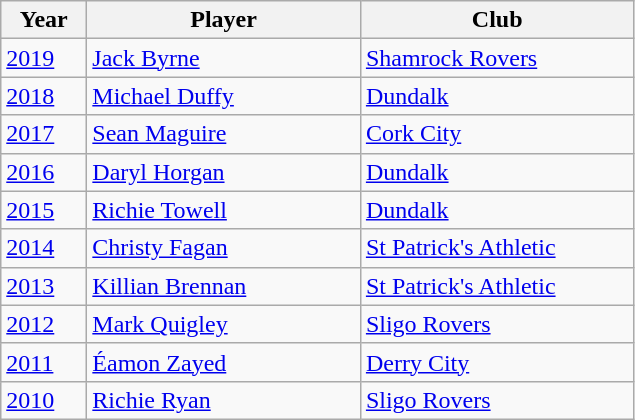<table class="wikitable">
<tr>
<th>Year</th>
<th>Player</th>
<th>Club</th>
</tr>
<tr>
<td width="50px"><a href='#'>2019</a></td>
<td width="175px"> <a href='#'>Jack Byrne</a></td>
<td width="175px"><a href='#'>Shamrock Rovers</a></td>
</tr>
<tr>
<td width="50px"><a href='#'>2018</a></td>
<td width="175px"> <a href='#'>Michael Duffy</a></td>
<td width="175px"><a href='#'>Dundalk</a></td>
</tr>
<tr>
<td width="50px"><a href='#'>2017</a></td>
<td width="175px"> <a href='#'>Sean Maguire</a></td>
<td width="175px"><a href='#'>Cork City</a></td>
</tr>
<tr>
<td width="50px"><a href='#'>2016</a></td>
<td width="175px"> <a href='#'>Daryl Horgan</a></td>
<td width="175px"><a href='#'>Dundalk</a></td>
</tr>
<tr>
<td width="50px"><a href='#'>2015</a></td>
<td width="175px"> <a href='#'>Richie Towell</a></td>
<td width="175px"><a href='#'>Dundalk</a></td>
</tr>
<tr>
<td width="50px"><a href='#'>2014</a></td>
<td width="175px"> <a href='#'>Christy Fagan</a></td>
<td width="175px"><a href='#'>St Patrick's Athletic</a></td>
</tr>
<tr>
<td width="50px"><a href='#'>2013</a></td>
<td width="175px"> <a href='#'>Killian Brennan</a></td>
<td width="175px"><a href='#'>St Patrick's Athletic</a></td>
</tr>
<tr>
<td width="50px"><a href='#'>2012</a></td>
<td width="175px"> <a href='#'>Mark Quigley</a></td>
<td width="175px"><a href='#'>Sligo Rovers</a></td>
</tr>
<tr>
<td width="50px"><a href='#'>2011</a></td>
<td width="175px"> <a href='#'>Éamon Zayed</a></td>
<td width="175px"><a href='#'>Derry City</a></td>
</tr>
<tr>
<td width="50px"><a href='#'>2010</a></td>
<td width="175px"> <a href='#'>Richie Ryan</a></td>
<td width="175px"><a href='#'>Sligo Rovers</a></td>
</tr>
</table>
